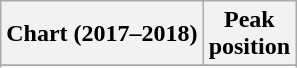<table class="wikitable sortable plainrowheaders" style="text-align:center">
<tr>
<th>Chart (2017–2018)</th>
<th>Peak<br>position</th>
</tr>
<tr>
</tr>
<tr>
</tr>
<tr>
</tr>
<tr>
</tr>
<tr>
</tr>
<tr>
</tr>
</table>
